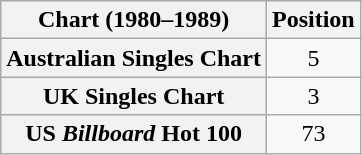<table class="wikitable sortable plainrowheaders" style="text-align:center">
<tr>
<th>Chart (1980–1989)</th>
<th>Position</th>
</tr>
<tr>
<th scope="row">Australian Singles Chart</th>
<td>5</td>
</tr>
<tr>
<th scope="row">UK Singles Chart</th>
<td>3</td>
</tr>
<tr>
<th scope="row">US <em>Billboard</em> Hot 100</th>
<td>73</td>
</tr>
</table>
